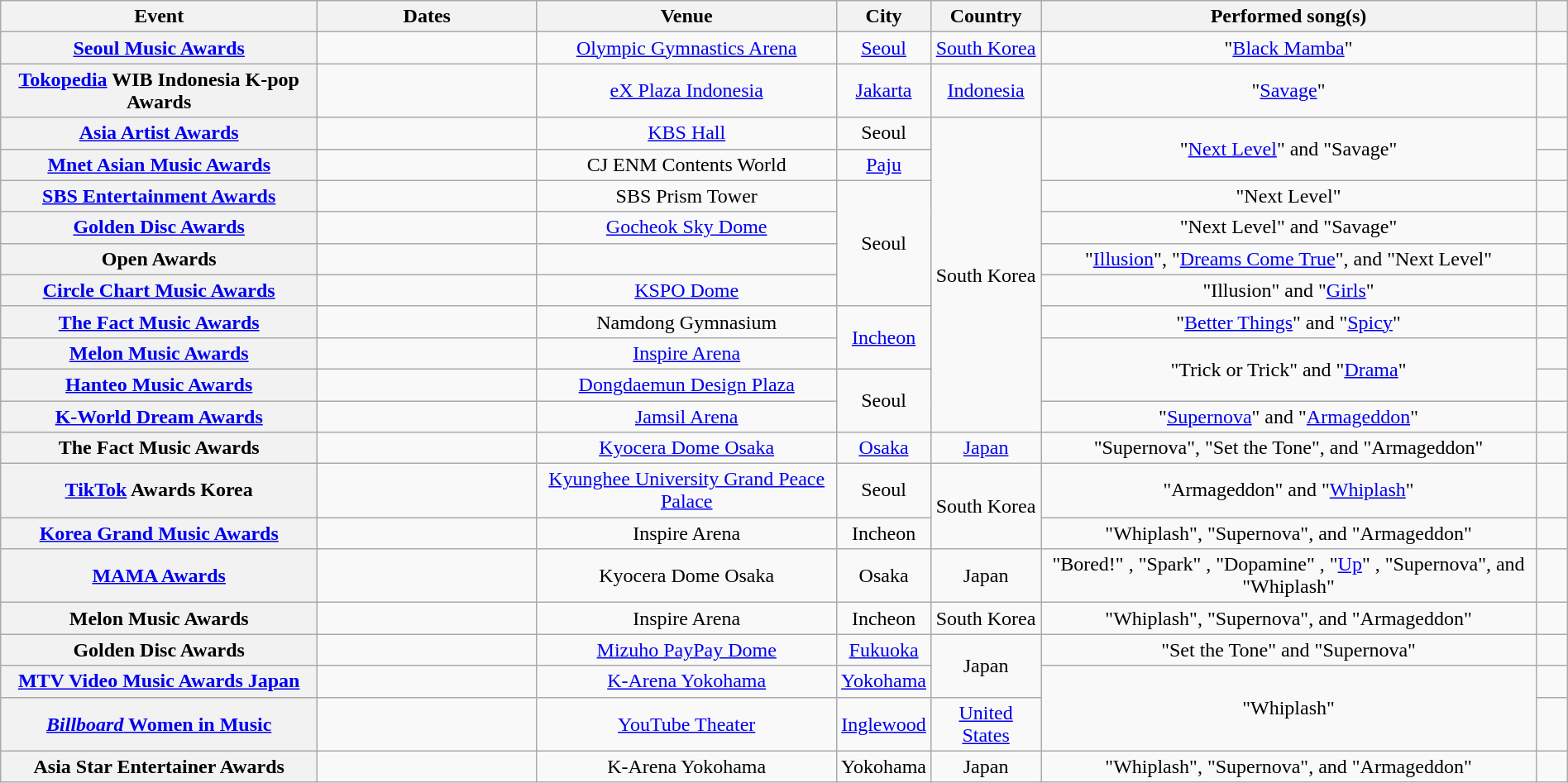<table class="wikitable sortable plainrowheaders" style="text-align:center;" width=100%>
<tr>
<th scope="col">Event</th>
<th scope="col" width="14%">Dates</th>
<th scope="col">Venue</th>
<th scope="col">City</th>
<th scope="col">Country</th>
<th scope="col">Performed song(s)</th>
<th scope="col" width="2%" class="unsortable"></th>
</tr>
<tr>
<th scope="row"><a href='#'>Seoul Music Awards</a></th>
<td><a href='#'></a></td>
<td><a href='#'>Olympic Gymnastics Arena</a></td>
<td><a href='#'>Seoul</a></td>
<td><a href='#'>South Korea</a></td>
<td>"<a href='#'>Black Mamba</a>"</td>
<td></td>
</tr>
<tr>
<th scope="row"><a href='#'>Tokopedia</a> WIB Indonesia K-pop Awards</th>
<td></td>
<td><a href='#'>eX Plaza Indonesia</a></td>
<td><a href='#'>Jakarta</a></td>
<td><a href='#'>Indonesia</a></td>
<td>"<a href='#'>Savage</a>"</td>
<td></td>
</tr>
<tr>
<th scope="row"><a href='#'>Asia Artist Awards</a></th>
<td></td>
<td><a href='#'>KBS Hall</a></td>
<td>Seoul</td>
<td rowspan="10">South Korea</td>
<td rowspan="2">"<a href='#'>Next Level</a>" and "Savage"</td>
<td></td>
</tr>
<tr>
<th scope="row"><a href='#'>Mnet Asian Music Awards</a></th>
<td><a href='#'></a></td>
<td>CJ ENM Contents World</td>
<td><a href='#'>Paju</a></td>
<td></td>
</tr>
<tr>
<th scope="row"><a href='#'>SBS Entertainment Awards</a></th>
<td><a href='#'></a></td>
<td>SBS Prism Tower</td>
<td rowspan="4">Seoul</td>
<td>"Next Level"</td>
<td></td>
</tr>
<tr>
<th scope="row"><a href='#'>Golden Disc Awards</a></th>
<td><a href='#'></a></td>
<td><a href='#'>Gocheok Sky Dome</a></td>
<td>"Next Level" and "Savage"</td>
<td></td>
</tr>
<tr>
<th scope="row">Open Awards</th>
<td></td>
<td></td>
<td>"<a href='#'>Illusion</a>", "<a href='#'>Dreams Come True</a>", and "Next Level"</td>
<td></td>
</tr>
<tr>
<th scope="row"><a href='#'>Circle Chart Music Awards</a></th>
<td><a href='#'></a></td>
<td><a href='#'>KSPO Dome</a></td>
<td>"Illusion" and "<a href='#'>Girls</a>"</td>
<td></td>
</tr>
<tr>
<th scope="row"><a href='#'>The Fact Music Awards</a></th>
<td></td>
<td>Namdong Gymnasium</td>
<td rowspan="2"><a href='#'>Incheon</a></td>
<td>"<a href='#'>Better Things</a>" and "<a href='#'>Spicy</a>"</td>
<td></td>
</tr>
<tr>
<th scope="row"><a href='#'>Melon Music Awards</a></th>
<td><a href='#'></a></td>
<td><a href='#'>Inspire Arena</a></td>
<td rowspan="2">"Trick or Trick" and "<a href='#'>Drama</a>"</td>
<td></td>
</tr>
<tr>
<th scope="row"><a href='#'>Hanteo Music Awards</a></th>
<td><a href='#'></a></td>
<td><a href='#'>Dongdaemun Design Plaza</a></td>
<td rowspan="2">Seoul</td>
<td></td>
</tr>
<tr>
<th scope="row"><a href='#'>K-World Dream Awards</a></th>
<td><a href='#'></a></td>
<td><a href='#'>Jamsil Arena</a></td>
<td>"<a href='#'>Supernova</a>" and "<a href='#'>Armageddon</a>"</td>
<td></td>
</tr>
<tr>
<th scope="row">The Fact Music Awards</th>
<td></td>
<td><a href='#'>Kyocera Dome Osaka</a></td>
<td><a href='#'>Osaka</a></td>
<td><a href='#'>Japan</a></td>
<td>"Supernova", "Set the Tone", and "Armageddon"</td>
<td></td>
</tr>
<tr>
<th scope="row"><a href='#'>TikTok</a> Awards Korea</th>
<td></td>
<td><a href='#'>Kyunghee University Grand Peace Palace</a></td>
<td>Seoul</td>
<td rowspan="2">South Korea</td>
<td>"Armageddon" and "<a href='#'>Whiplash</a>"</td>
<td></td>
</tr>
<tr>
<th scope="row"><a href='#'>Korea Grand Music Awards</a></th>
<td><a href='#'></a></td>
<td>Inspire Arena</td>
<td>Incheon</td>
<td>"Whiplash", "Supernova", and "Armageddon"</td>
<td></td>
</tr>
<tr>
<th scope="row"><a href='#'>MAMA Awards</a></th>
<td><a href='#'></a></td>
<td>Kyocera Dome Osaka</td>
<td>Osaka</td>
<td>Japan</td>
<td>"Bored!" ,  "Spark" , "Dopamine" , "<a href='#'>Up</a>" , "Supernova", and "Whiplash"</td>
<td></td>
</tr>
<tr>
<th scope="row">Melon Music Awards</th>
<td><a href='#'></a></td>
<td>Inspire Arena</td>
<td>Incheon</td>
<td>South Korea</td>
<td>"Whiplash", "Supernova", and "Armageddon"</td>
<td></td>
</tr>
<tr>
<th scope="row">Golden Disc Awards</th>
<td><a href='#'></a></td>
<td><a href='#'>Mizuho PayPay Dome</a></td>
<td><a href='#'>Fukuoka</a></td>
<td rowspan="2">Japan</td>
<td>"Set the Tone" and "Supernova"</td>
<td></td>
</tr>
<tr>
<th scope="row"><a href='#'>MTV Video Music Awards Japan</a></th>
<td><a href='#'></a></td>
<td><a href='#'>K-Arena Yokohama</a></td>
<td><a href='#'>Yokohama</a></td>
<td rowspan="2">"Whiplash"</td>
<td></td>
</tr>
<tr>
<th scope="row"><a href='#'><em>Billboard</em> Women in Music</a></th>
<td></td>
<td><a href='#'>YouTube Theater</a></td>
<td><a href='#'>Inglewood</a></td>
<td><a href='#'>United States</a></td>
<td></td>
</tr>
<tr>
<th scope="row">Asia Star Entertainer Awards</th>
<td></td>
<td>K-Arena Yokohama</td>
<td>Yokohama</td>
<td>Japan</td>
<td>"Whiplash", "Supernova", and "Armageddon"</td>
<td></td>
</tr>
</table>
